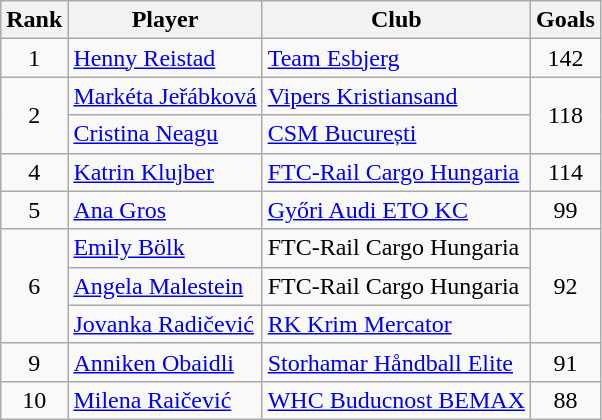<table class="wikitable sortable" style="text-align:center">
<tr>
<th>Rank</th>
<th>Player</th>
<th>Club</th>
<th>Goals</th>
</tr>
<tr>
<td>1</td>
<td align="left"> <a href='#'>Henny Reistad</a></td>
<td align="left"> <a href='#'>Team Esbjerg</a></td>
<td>142</td>
</tr>
<tr>
<td rowspan="2">2</td>
<td align="left"> <a href='#'>Markéta Jeřábková</a></td>
<td align="left"> <a href='#'>Vipers Kristiansand</a></td>
<td rowspan="2">118</td>
</tr>
<tr>
<td align="left"> <a href='#'>Cristina Neagu</a></td>
<td align="left"> <a href='#'>CSM București</a></td>
</tr>
<tr>
<td>4</td>
<td align="left"> <a href='#'>Katrin Klujber</a></td>
<td align="left"> <a href='#'>FTC-Rail Cargo Hungaria</a></td>
<td>114</td>
</tr>
<tr>
<td>5</td>
<td align="left"> <a href='#'>Ana Gros</a></td>
<td align="left"> <a href='#'>Győri Audi ETO KC</a></td>
<td>99</td>
</tr>
<tr>
<td rowspan="3">6</td>
<td align="left"> <a href='#'>Emily Bölk</a></td>
<td align="left"> FTC-Rail Cargo Hungaria</td>
<td rowspan="3">92</td>
</tr>
<tr>
<td align="left"> <a href='#'>Angela Malestein</a></td>
<td align="left"> FTC-Rail Cargo Hungaria</td>
</tr>
<tr>
<td align="left"> <a href='#'>Jovanka Radičević</a></td>
<td align="left"> <a href='#'>RK Krim Mercator</a></td>
</tr>
<tr>
<td>9</td>
<td align="left"> <a href='#'>Anniken Obaidli</a></td>
<td align="left"> <a href='#'>Storhamar Håndball Elite</a></td>
<td>91</td>
</tr>
<tr>
<td>10</td>
<td align="left"> <a href='#'>Milena Raičević</a></td>
<td align="left"> <a href='#'>WHC Buducnost BEMAX</a></td>
<td>88</td>
</tr>
</table>
